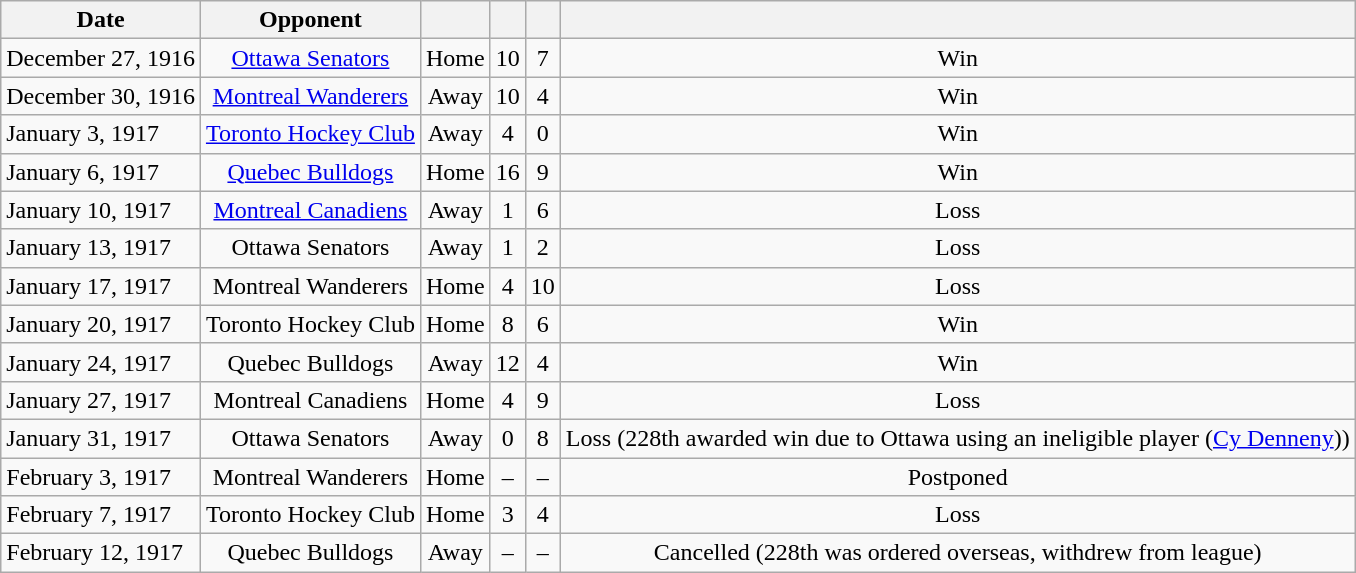<table class="wikitable" style="text-align:center;">
<tr>
<th class=unsortable>Date</th>
<th class=unsortable>Opponent</th>
<th></th>
<th></th>
<th></th>
<th></th>
</tr>
<tr>
<td style="text-align:left;">December 27, 1916</td>
<td><a href='#'>Ottawa Senators</a></td>
<td>Home</td>
<td>10</td>
<td>7</td>
<td>Win</td>
</tr>
<tr>
<td style="text-align:left;">December 30, 1916</td>
<td><a href='#'>Montreal Wanderers</a></td>
<td>Away</td>
<td>10</td>
<td>4</td>
<td>Win</td>
</tr>
<tr>
<td style="text-align:left;">January 3, 1917</td>
<td><a href='#'>Toronto Hockey Club</a></td>
<td>Away</td>
<td>4</td>
<td>0</td>
<td>Win</td>
</tr>
<tr>
<td style="text-align:left;">January 6, 1917</td>
<td><a href='#'>Quebec Bulldogs</a></td>
<td>Home</td>
<td>16</td>
<td>9</td>
<td>Win</td>
</tr>
<tr>
<td style="text-align:left;">January 10, 1917</td>
<td><a href='#'>Montreal Canadiens</a></td>
<td>Away</td>
<td>1</td>
<td>6</td>
<td>Loss</td>
</tr>
<tr>
<td style="text-align:left;">January 13, 1917</td>
<td>Ottawa Senators</td>
<td>Away</td>
<td>1</td>
<td>2</td>
<td>Loss</td>
</tr>
<tr>
<td style="text-align:left;">January 17, 1917</td>
<td>Montreal Wanderers</td>
<td>Home</td>
<td>4</td>
<td>10</td>
<td>Loss</td>
</tr>
<tr>
<td style="text-align:left;">January 20, 1917</td>
<td>Toronto Hockey Club</td>
<td>Home</td>
<td>8</td>
<td>6</td>
<td>Win</td>
</tr>
<tr ">
<td style="text-align:left;">January 24, 1917</td>
<td>Quebec Bulldogs</td>
<td>Away</td>
<td>12</td>
<td>4</td>
<td>Win</td>
</tr>
<tr>
<td style="text-align:left;">January 27, 1917</td>
<td>Montreal Canadiens</td>
<td>Home</td>
<td>4</td>
<td>9</td>
<td>Loss</td>
</tr>
<tr>
<td style="text-align:left;">January 31, 1917</td>
<td>Ottawa Senators</td>
<td>Away</td>
<td>0</td>
<td>8</td>
<td>Loss (228th awarded win due to Ottawa using an ineligible player (<a href='#'>Cy Denneny</a>))</td>
</tr>
<tr>
<td style="text-align:left;">February 3, 1917</td>
<td>Montreal Wanderers</td>
<td>Home</td>
<td>–</td>
<td>–</td>
<td>Postponed</td>
</tr>
<tr>
<td style="text-align:left;">February 7, 1917</td>
<td>Toronto Hockey Club</td>
<td>Home</td>
<td>3</td>
<td>4</td>
<td>Loss</td>
</tr>
<tr>
<td style="text-align:left;">February 12, 1917</td>
<td>Quebec Bulldogs</td>
<td>Away</td>
<td>–</td>
<td>–</td>
<td>Cancelled (228th was ordered overseas, withdrew from league)</td>
</tr>
</table>
